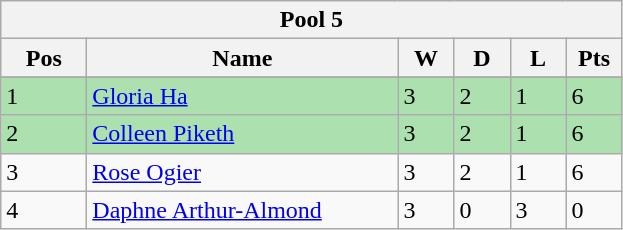<table class="wikitable">
<tr>
<th colspan="6">Pool 5</th>
</tr>
<tr>
<th width=50>Pos</th>
<th width=200>Name</th>
<th width=30>W</th>
<th width=30>D</th>
<th width=30>L</th>
<th width=30>Pts</th>
</tr>
<tr>
</tr>
<tr style="background:#ACE1AF;">
<td>1</td>
<td> <a href='#'>Gloria Ha</a></td>
<td>3</td>
<td>2</td>
<td>1</td>
<td>6</td>
</tr>
<tr style="background:#ACE1AF;">
<td>2</td>
<td> <a href='#'>Colleen Piketh</a></td>
<td>3</td>
<td>2</td>
<td>1</td>
<td>6</td>
</tr>
<tr>
<td>3</td>
<td> <a href='#'>Rose Ogier</a></td>
<td>3</td>
<td>2</td>
<td>1</td>
<td>6</td>
</tr>
<tr>
<td>4</td>
<td> <a href='#'>Daphne Arthur-Almond</a></td>
<td>3</td>
<td>0</td>
<td>3</td>
<td>0</td>
</tr>
</table>
